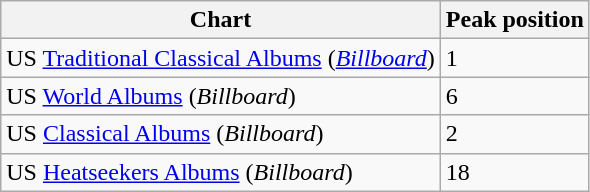<table class="wikitable plainrowheaders" style="text-align:left;" border="1">
<tr>
<th scope="col">Chart</th>
<th scope="col">Peak position</th>
</tr>
<tr>
<td>US <a href='#'>Traditional Classical Albums</a> (<em><a href='#'>Billboard</a></em>)</td>
<td>1</td>
</tr>
<tr>
<td>US <a href='#'>World Albums</a> (<em>Billboard</em>)</td>
<td>6</td>
</tr>
<tr>
<td>US <a href='#'>Classical Albums</a> (<em>Billboard</em>)</td>
<td>2</td>
</tr>
<tr>
<td>US <a href='#'>Heatseekers Albums</a> (<em>Billboard</em>)</td>
<td>18</td>
</tr>
</table>
